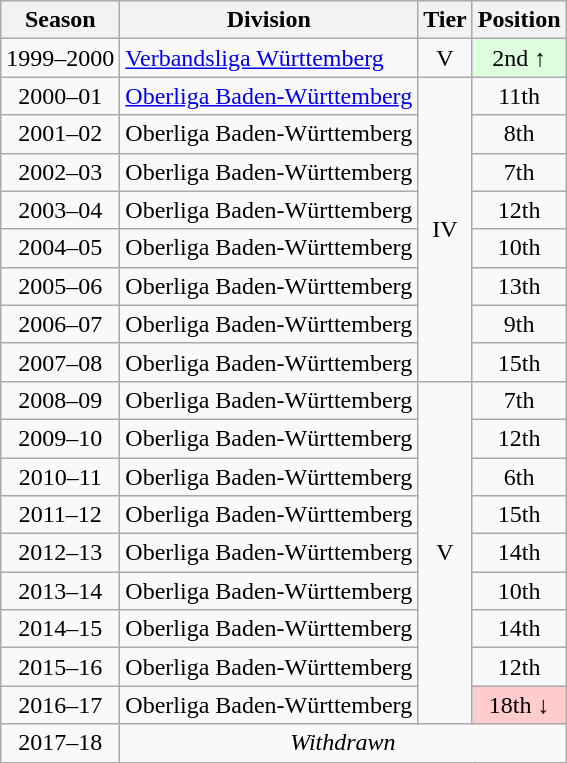<table class="wikitable">
<tr>
<th>Season</th>
<th>Division</th>
<th>Tier</th>
<th>Position</th>
</tr>
<tr align="center">
<td>1999–2000</td>
<td align="left"><a href='#'>Verbandsliga Württemberg</a></td>
<td>V</td>
<td bgcolor="#ddffdd">2nd ↑</td>
</tr>
<tr align="center">
<td>2000–01</td>
<td align="left"><a href='#'>Oberliga Baden-Württemberg</a></td>
<td rowspan=8>IV</td>
<td>11th</td>
</tr>
<tr align="center">
<td>2001–02</td>
<td align="left">Oberliga Baden-Württemberg</td>
<td>8th</td>
</tr>
<tr align="center">
<td>2002–03</td>
<td align="left">Oberliga Baden-Württemberg</td>
<td>7th</td>
</tr>
<tr align="center">
<td>2003–04</td>
<td align="left">Oberliga Baden-Württemberg</td>
<td>12th</td>
</tr>
<tr align="center">
<td>2004–05</td>
<td align="left">Oberliga Baden-Württemberg</td>
<td>10th</td>
</tr>
<tr align="center">
<td>2005–06</td>
<td align="left">Oberliga Baden-Württemberg</td>
<td>13th</td>
</tr>
<tr align="center">
<td>2006–07</td>
<td align="left">Oberliga Baden-Württemberg</td>
<td>9th</td>
</tr>
<tr align="center">
<td>2007–08</td>
<td align="left">Oberliga Baden-Württemberg</td>
<td>15th</td>
</tr>
<tr align="center">
<td>2008–09</td>
<td align="left">Oberliga Baden-Württemberg</td>
<td rowspan=9>V</td>
<td>7th</td>
</tr>
<tr align="center">
<td>2009–10</td>
<td align="left">Oberliga Baden-Württemberg</td>
<td>12th</td>
</tr>
<tr align="center">
<td>2010–11</td>
<td align="left">Oberliga Baden-Württemberg</td>
<td>6th</td>
</tr>
<tr align="center">
<td>2011–12</td>
<td align="left">Oberliga Baden-Württemberg</td>
<td>15th</td>
</tr>
<tr align="center">
<td>2012–13</td>
<td align="left">Oberliga Baden-Württemberg</td>
<td>14th</td>
</tr>
<tr align="center">
<td>2013–14</td>
<td align="left">Oberliga Baden-Württemberg</td>
<td>10th</td>
</tr>
<tr align="center">
<td>2014–15</td>
<td align="left">Oberliga Baden-Württemberg</td>
<td>14th</td>
</tr>
<tr align="center">
<td>2015–16</td>
<td align="left">Oberliga Baden-Württemberg</td>
<td>12th</td>
</tr>
<tr align="center">
<td>2016–17</td>
<td align="left">Oberliga Baden-Württemberg</td>
<td bgcolor="#ffcccc">18th ↓</td>
</tr>
<tr align="center">
<td>2017–18</td>
<td colspan=3><em>Withdrawn</em></td>
</tr>
</table>
